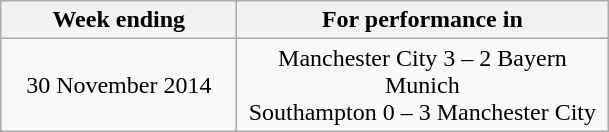<table class="wikitable" style="text-align:center">
<tr>
<th style="width:150px;">Week ending</th>
<th style="width:240px;">For performance in</th>
</tr>
<tr>
<td>30 November 2014</td>
<td style="text-align:center;">Manchester City 3 – 2 Bayern Munich<br>Southampton 0 – 3 Manchester City</td>
</tr>
</table>
